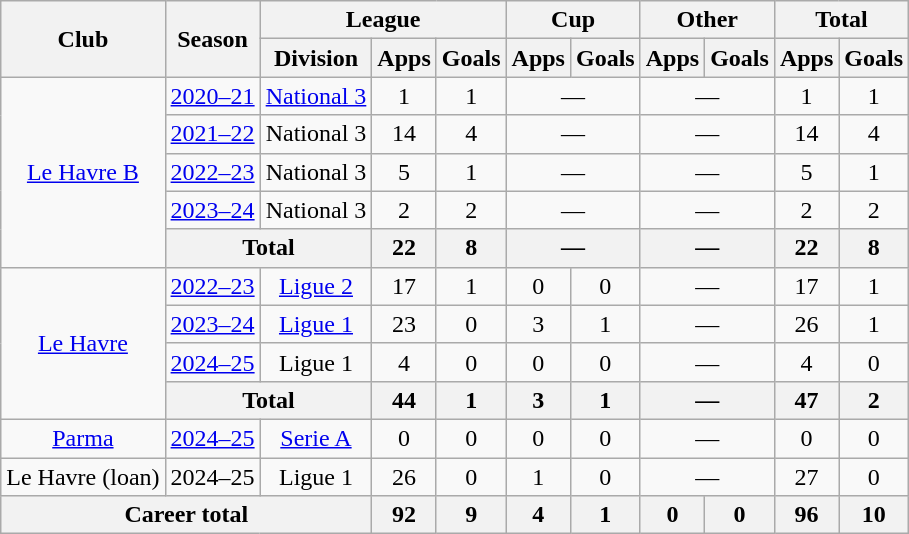<table class="wikitable" style="text-align:center">
<tr>
<th rowspan="2">Club</th>
<th rowspan="2">Season</th>
<th colspan="3">League</th>
<th colspan="2">Cup</th>
<th colspan="2">Other</th>
<th colspan="2">Total</th>
</tr>
<tr>
<th>Division</th>
<th>Apps</th>
<th>Goals</th>
<th>Apps</th>
<th>Goals</th>
<th>Apps</th>
<th>Goals</th>
<th>Apps</th>
<th>Goals</th>
</tr>
<tr>
<td rowspan="5"><a href='#'>Le Havre B</a></td>
<td><a href='#'>2020–21</a></td>
<td><a href='#'>National 3</a></td>
<td>1</td>
<td>1</td>
<td colspan="2">—</td>
<td colspan="2">—</td>
<td>1</td>
<td>1</td>
</tr>
<tr>
<td><a href='#'>2021–22</a></td>
<td>National 3</td>
<td>14</td>
<td>4</td>
<td colspan="2">—</td>
<td colspan="2">—</td>
<td>14</td>
<td>4</td>
</tr>
<tr>
<td><a href='#'>2022–23</a></td>
<td>National 3</td>
<td>5</td>
<td>1</td>
<td colspan="2">—</td>
<td colspan="2">—</td>
<td>5</td>
<td>1</td>
</tr>
<tr>
<td><a href='#'>2023–24</a></td>
<td>National 3</td>
<td>2</td>
<td>2</td>
<td colspan="2">—</td>
<td colspan="2">—</td>
<td>2</td>
<td>2</td>
</tr>
<tr>
<th colspan="2">Total</th>
<th>22</th>
<th>8</th>
<th colspan="2">—</th>
<th colspan="2">—</th>
<th>22</th>
<th>8</th>
</tr>
<tr>
<td rowspan="4"><a href='#'>Le Havre</a></td>
<td><a href='#'>2022–23</a></td>
<td><a href='#'>Ligue 2</a></td>
<td>17</td>
<td>1</td>
<td>0</td>
<td>0</td>
<td colspan="2">—</td>
<td>17</td>
<td>1</td>
</tr>
<tr>
<td><a href='#'>2023–24</a></td>
<td><a href='#'>Ligue 1</a></td>
<td>23</td>
<td>0</td>
<td>3</td>
<td>1</td>
<td colspan="2">—</td>
<td>26</td>
<td>1</td>
</tr>
<tr>
<td><a href='#'>2024–25</a></td>
<td>Ligue 1</td>
<td>4</td>
<td>0</td>
<td>0</td>
<td>0</td>
<td colspan="2">—</td>
<td>4</td>
<td>0</td>
</tr>
<tr>
<th colspan="2">Total</th>
<th>44</th>
<th>1</th>
<th>3</th>
<th>1</th>
<th colspan="2">—</th>
<th>47</th>
<th>2</th>
</tr>
<tr>
<td><a href='#'>Parma</a></td>
<td><a href='#'>2024–25</a></td>
<td><a href='#'>Serie A</a></td>
<td>0</td>
<td>0</td>
<td>0</td>
<td>0</td>
<td colspan="2">—</td>
<td>0</td>
<td>0</td>
</tr>
<tr>
<td>Le Havre (loan)</td>
<td>2024–25</td>
<td>Ligue 1</td>
<td>26</td>
<td>0</td>
<td>1</td>
<td>0</td>
<td colspan="2">—</td>
<td>27</td>
<td>0</td>
</tr>
<tr>
<th colspan="3">Career total</th>
<th>92</th>
<th>9</th>
<th>4</th>
<th>1</th>
<th>0</th>
<th>0</th>
<th>96</th>
<th>10</th>
</tr>
</table>
